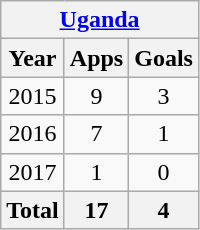<table class="wikitable" style="text-align:center">
<tr>
<th colspan="3"><a href='#'>Uganda</a></th>
</tr>
<tr>
<th>Year</th>
<th>Apps</th>
<th>Goals</th>
</tr>
<tr>
<td>2015</td>
<td>9</td>
<td>3</td>
</tr>
<tr>
<td>2016</td>
<td>7</td>
<td>1</td>
</tr>
<tr>
<td>2017</td>
<td>1</td>
<td>0</td>
</tr>
<tr>
<th>Total</th>
<th>17</th>
<th>4</th>
</tr>
</table>
